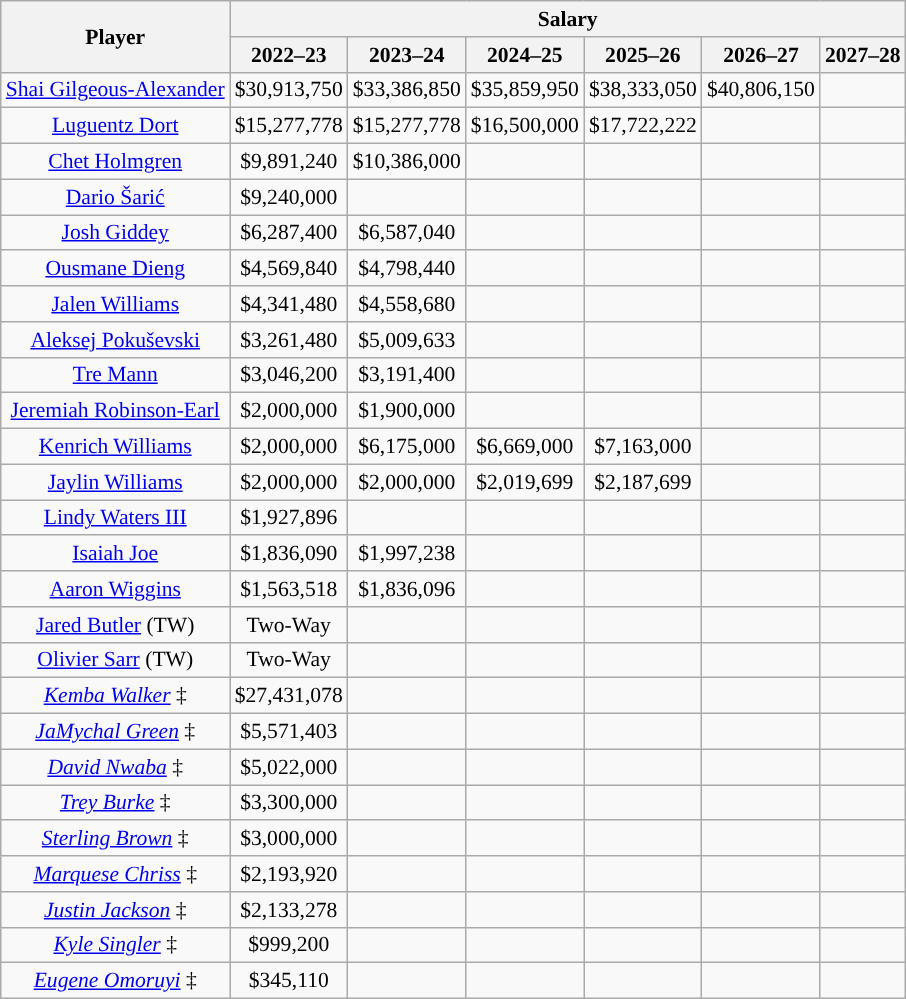<table class="wikitable sortable" style="font-size:90%; text-align:center;">
<tr>
<th rowspan="2">Player</th>
<th colspan="6">Salary</th>
</tr>
<tr>
<th>2022–23</th>
<th>2023–24</th>
<th>2024–25</th>
<th>2025–26</th>
<th>2026–27</th>
<th>2027–28</th>
</tr>
<tr>
<td><a href='#'>Shai Gilgeous-Alexander</a></td>
<td>$30,913,750</td>
<td>$33,386,850</td>
<td>$35,859,950</td>
<td>$38,333,050</td>
<td>$40,806,150</td>
<td></td>
</tr>
<tr>
<td><a href='#'>Luguentz Dort</a></td>
<td>$15,277,778</td>
<td>$15,277,778</td>
<td>$16,500,000</td>
<td>$17,722,222</td>
<td></td>
<td></td>
</tr>
<tr>
<td><a href='#'>Chet Holmgren</a></td>
<td>$9,891,240</td>
<td>$10,386,000</td>
<td></td>
<td></td>
<td></td>
<td></td>
</tr>
<tr>
<td><a href='#'>Dario Šarić</a></td>
<td>$9,240,000</td>
<td></td>
<td></td>
<td></td>
<td></td>
<td></td>
</tr>
<tr>
<td><a href='#'>Josh Giddey</a></td>
<td>$6,287,400</td>
<td>$6,587,040</td>
<td></td>
<td></td>
<td></td>
<td></td>
</tr>
<tr>
<td><a href='#'>Ousmane Dieng</a></td>
<td>$4,569,840</td>
<td>$4,798,440</td>
<td></td>
<td></td>
<td></td>
<td></td>
</tr>
<tr>
<td><a href='#'>Jalen Williams</a></td>
<td>$4,341,480</td>
<td>$4,558,680</td>
<td></td>
<td></td>
<td></td>
<td></td>
</tr>
<tr>
<td><a href='#'>Aleksej Pokuševski</a></td>
<td>$3,261,480</td>
<td>$5,009,633</td>
<td></td>
<td></td>
<td></td>
<td></td>
</tr>
<tr>
<td><a href='#'>Tre Mann</a></td>
<td>$3,046,200</td>
<td>$3,191,400</td>
<td></td>
<td></td>
<td></td>
<td></td>
</tr>
<tr>
<td><a href='#'>Jeremiah Robinson-Earl</a></td>
<td>$2,000,000</td>
<td>$1,900,000</td>
<td></td>
<td></td>
<td></td>
<td></td>
</tr>
<tr>
<td><a href='#'>Kenrich Williams</a></td>
<td>$2,000,000</td>
<td>$6,175,000</td>
<td>$6,669,000</td>
<td>$7,163,000</td>
<td></td>
<td></td>
</tr>
<tr>
<td><a href='#'>Jaylin Williams</a></td>
<td>$2,000,000</td>
<td>$2,000,000</td>
<td>$2,019,699</td>
<td>$2,187,699</td>
<td></td>
<td></td>
</tr>
<tr>
<td><a href='#'>Lindy Waters III</a></td>
<td>$1,927,896</td>
<td></td>
<td></td>
<td></td>
<td></td>
<td></td>
</tr>
<tr>
<td><a href='#'>Isaiah Joe</a></td>
<td>$1,836,090</td>
<td>$1,997,238</td>
<td></td>
<td></td>
<td></td>
<td></td>
</tr>
<tr>
<td><a href='#'>Aaron Wiggins</a></td>
<td>$1,563,518</td>
<td>$1,836,096</td>
<td></td>
<td></td>
<td></td>
<td></td>
</tr>
<tr>
<td><a href='#'>Jared Butler</a> (TW)</td>
<td>Two-Way</td>
<td></td>
<td></td>
<td></td>
<td></td>
<td></td>
</tr>
<tr>
<td><a href='#'>Olivier Sarr</a> (TW)</td>
<td>Two-Way</td>
<td></td>
<td></td>
<td></td>
<td></td>
<td></td>
</tr>
<tr>
<td><em><a href='#'>Kemba Walker</a></em> ‡</td>
<td>$27,431,078</td>
<td></td>
<td></td>
<td></td>
<td></td>
<td></td>
</tr>
<tr>
<td><em><a href='#'>JaMychal Green</a></em> ‡</td>
<td>$5,571,403</td>
<td></td>
<td></td>
<td></td>
<td></td>
<td></td>
</tr>
<tr>
<td><em><a href='#'>David Nwaba</a></em> ‡</td>
<td>$5,022,000</td>
<td></td>
<td></td>
<td></td>
<td></td>
<td></td>
</tr>
<tr>
<td><em><a href='#'>Trey Burke</a></em> ‡</td>
<td>$3,300,000</td>
<td></td>
<td></td>
<td></td>
<td></td>
<td></td>
</tr>
<tr>
<td><em><a href='#'>Sterling Brown</a></em> ‡</td>
<td>$3,000,000</td>
<td></td>
<td></td>
<td></td>
<td></td>
<td></td>
</tr>
<tr>
<td><em><a href='#'>Marquese Chriss</a></em> ‡</td>
<td>$2,193,920</td>
<td></td>
<td></td>
<td></td>
<td></td>
<td></td>
</tr>
<tr>
<td><em><a href='#'>Justin Jackson</a></em> ‡</td>
<td>$2,133,278</td>
<td></td>
<td></td>
<td></td>
<td></td>
<td></td>
</tr>
<tr>
<td><em><a href='#'>Kyle Singler</a></em> ‡</td>
<td>$999,200</td>
<td></td>
<td></td>
<td></td>
<td></td>
<td></td>
</tr>
<tr>
<td><em><a href='#'>Eugene Omoruyi</a></em> ‡</td>
<td>$345,110</td>
<td></td>
<td></td>
<td></td>
<td></td>
<td></td>
</tr>
</table>
